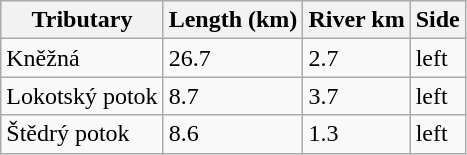<table class="wikitable">
<tr>
<th>Tributary</th>
<th>Length (km)</th>
<th>River km</th>
<th>Side</th>
</tr>
<tr>
<td>Kněžná</td>
<td>26.7</td>
<td>2.7</td>
<td>left</td>
</tr>
<tr>
<td>Lokotský potok</td>
<td>8.7</td>
<td>3.7</td>
<td>left</td>
</tr>
<tr>
<td>Štědrý potok</td>
<td>8.6</td>
<td>1.3</td>
<td>left</td>
</tr>
</table>
